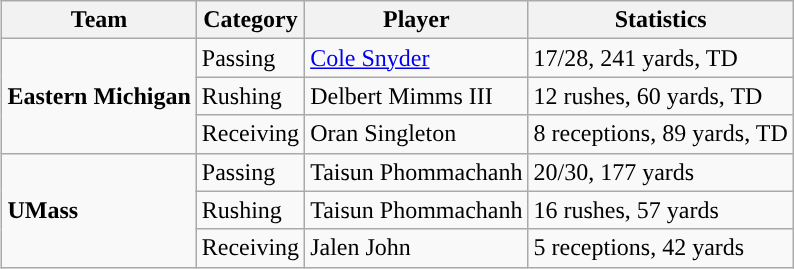<table class="wikitable" style="float: right;">
<tr>
<th>Team</th>
<th>Category</th>
<th>Player</th>
<th>Statistics</th>
</tr>
<tr>
<td rowspan=3><strong>Eastern Michigan</strong></td>
<td>Passing</td>
<td><a href='#'>Cole Snyder</a></td>
<td>17/28, 241 yards, TD</td>
</tr>
<tr>
<td>Rushing</td>
<td>Delbert Mimms III</td>
<td>12 rushes, 60 yards, TD</td>
</tr>
<tr>
<td>Receiving</td>
<td>Oran Singleton</td>
<td>8 receptions, 89 yards, TD</td>
</tr>
<tr>
<td rowspan=3><strong>UMass</strong></td>
<td>Passing</td>
<td>Taisun Phommachanh</td>
<td>20/30, 177 yards</td>
</tr>
<tr>
<td>Rushing</td>
<td>Taisun Phommachanh</td>
<td>16 rushes, 57 yards</td>
</tr>
<tr>
<td>Receiving</td>
<td>Jalen John</td>
<td>5 receptions, 42 yards</td>
</tr>
</table>
